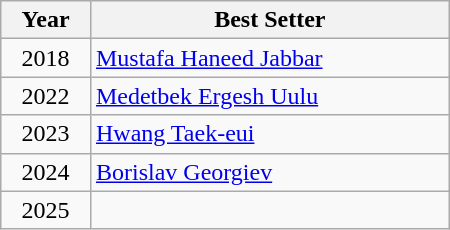<table class="wikitable" style="width: 300px;">
<tr>
<th style="width: 20%;">Year</th>
<th style="width: 80%;">Best Setter</th>
</tr>
<tr>
<td align=center>2018</td>
<td> <a href='#'>Mustafa Haneed Jabbar</a></td>
</tr>
<tr>
<td align=center>2022</td>
<td> <a href='#'>Medetbek Ergesh Uulu</a></td>
</tr>
<tr>
<td align=center>2023</td>
<td> <a href='#'>Hwang Taek-eui</a></td>
</tr>
<tr>
<td align=center>2024</td>
<td> <a href='#'>Borislav Georgiev</a></td>
</tr>
<tr>
<td align=center>2025</td>
<td></td>
</tr>
</table>
